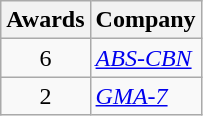<table class="wikitable" style="text-align:center">
<tr>
<th scope="col">Awards</th>
<th scope="col">Company</th>
</tr>
<tr>
<td>6</td>
<td align=left><em><a href='#'>ABS-CBN</a></em></td>
</tr>
<tr>
<td>2</td>
<td align=left><em><a href='#'>GMA-7</a></em></td>
</tr>
</table>
